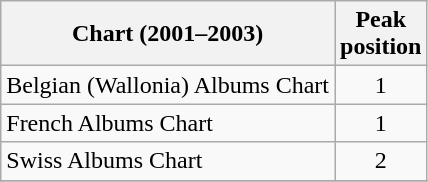<table class="wikitable sortable">
<tr>
<th>Chart (2001–2003)</th>
<th align="center">Peak<br>position</th>
</tr>
<tr>
<td>Belgian (Wallonia) Albums Chart</td>
<td align="center">1</td>
</tr>
<tr>
<td>French Albums Chart</td>
<td align="center">1</td>
</tr>
<tr>
<td>Swiss Albums Chart</td>
<td align="center">2</td>
</tr>
<tr>
</tr>
</table>
